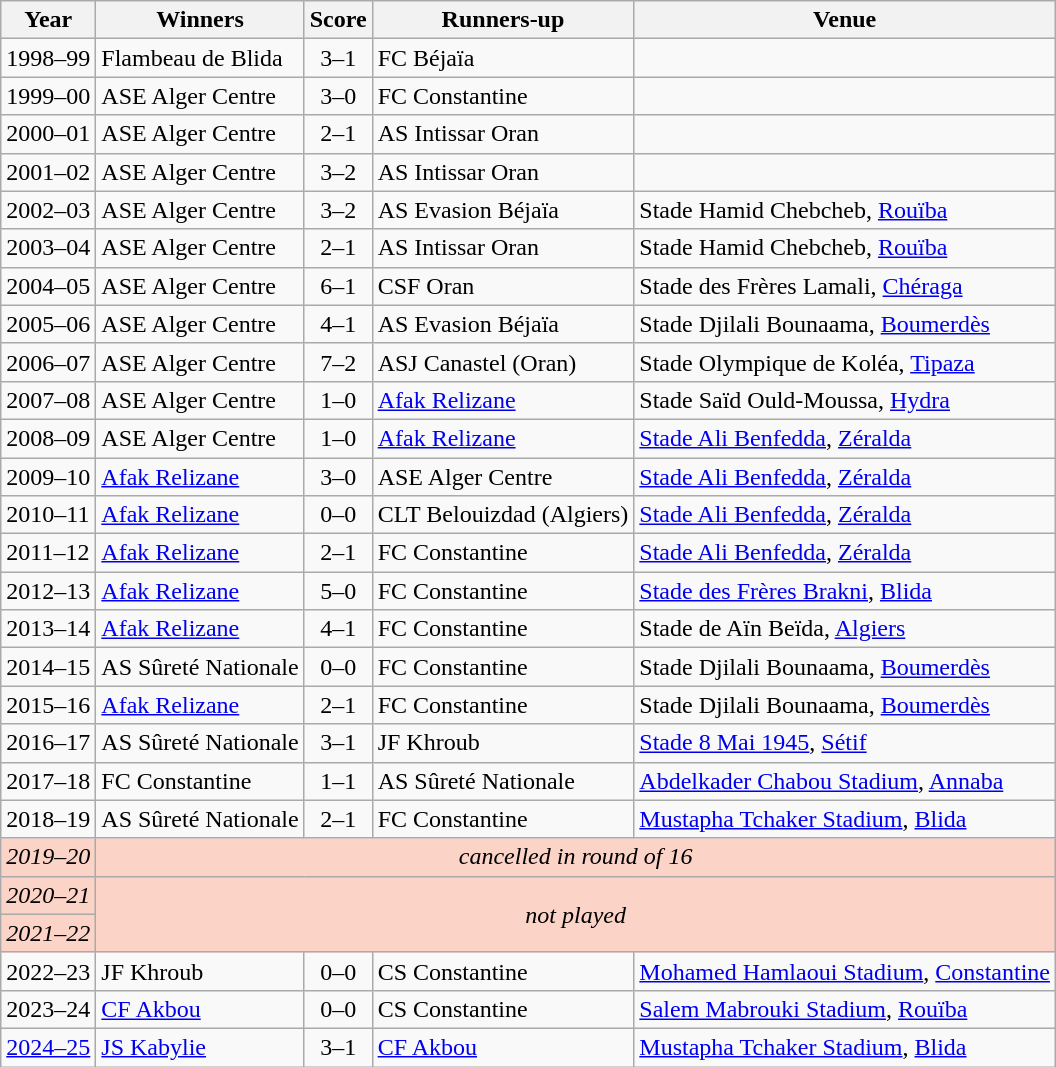<table class="sortable wikitable">
<tr>
<th>Year</th>
<th>Winners</th>
<th>Score</th>
<th>Runners-up</th>
<th>Venue</th>
</tr>
<tr>
<td>1998–99</td>
<td>Flambeau de Blida</td>
<td align=center>3–1</td>
<td>FC Béjaïa</td>
<td></td>
</tr>
<tr>
<td>1999–00</td>
<td>ASE Alger Centre</td>
<td align=center>3–0</td>
<td>FC Constantine</td>
<td></td>
</tr>
<tr>
<td>2000–01</td>
<td>ASE Alger Centre</td>
<td align=center>2–1</td>
<td>AS Intissar Oran</td>
<td></td>
</tr>
<tr>
<td>2001–02</td>
<td>ASE Alger Centre</td>
<td align=center>3–2</td>
<td>AS Intissar Oran</td>
<td></td>
</tr>
<tr>
<td>2002–03 </td>
<td>ASE Alger Centre</td>
<td align=center>3–2</td>
<td>AS Evasion Béjaïa</td>
<td>Stade Hamid Chebcheb, <a href='#'>Rouïba</a></td>
</tr>
<tr>
<td>2003–04</td>
<td>ASE Alger Centre</td>
<td align=center>2–1</td>
<td>AS Intissar Oran</td>
<td>Stade Hamid Chebcheb, <a href='#'>Rouïba</a></td>
</tr>
<tr>
<td>2004–05</td>
<td>ASE Alger Centre</td>
<td align=center>6–1</td>
<td>CSF Oran</td>
<td>Stade des Frères Lamali, <a href='#'>Chéraga</a></td>
</tr>
<tr>
<td>2005–06</td>
<td>ASE Alger Centre</td>
<td align=center>4–1</td>
<td>AS Evasion Béjaïa</td>
<td>Stade Djilali Bounaama, <a href='#'>Boumerdès</a></td>
</tr>
<tr>
<td>2006–07</td>
<td>ASE Alger Centre</td>
<td align=center>7–2</td>
<td>ASJ Canastel (Oran)</td>
<td>Stade Olympique de Koléa, <a href='#'>Tipaza</a></td>
</tr>
<tr>
<td>2007–08</td>
<td>ASE Alger Centre</td>
<td align=center>1–0</td>
<td><a href='#'>Afak Relizane</a></td>
<td>Stade Saïd Ould-Moussa, <a href='#'>Hydra</a></td>
</tr>
<tr>
<td>2008–09</td>
<td>ASE Alger Centre</td>
<td align=center>1–0</td>
<td><a href='#'>Afak Relizane</a></td>
<td><a href='#'>Stade Ali Benfedda</a>, <a href='#'>Zéralda</a></td>
</tr>
<tr>
<td>2009–10</td>
<td><a href='#'>Afak Relizane</a></td>
<td align=center>3–0</td>
<td>ASE Alger Centre</td>
<td><a href='#'>Stade Ali Benfedda</a>, <a href='#'>Zéralda</a></td>
</tr>
<tr>
<td>2010–11</td>
<td><a href='#'>Afak Relizane</a></td>
<td align=center>0–0 </td>
<td>CLT Belouizdad (Algiers)</td>
<td><a href='#'>Stade Ali Benfedda</a>, <a href='#'>Zéralda</a></td>
</tr>
<tr>
<td>2011–12 </td>
<td><a href='#'>Afak Relizane</a></td>
<td align=center>2–1</td>
<td>FC Constantine</td>
<td><a href='#'>Stade Ali Benfedda</a>, <a href='#'>Zéralda</a></td>
</tr>
<tr>
<td>2012–13</td>
<td><a href='#'>Afak Relizane</a></td>
<td align=center>5–0</td>
<td>FC Constantine</td>
<td><a href='#'>Stade des Frères Brakni</a>, <a href='#'>Blida</a></td>
</tr>
<tr>
<td>2013–14 </td>
<td><a href='#'>Afak Relizane</a></td>
<td align=center>4–1</td>
<td>FC Constantine</td>
<td>Stade de Aïn Beïda, <a href='#'>Algiers</a></td>
</tr>
<tr>
<td>2014–15 </td>
<td>AS Sûreté Nationale</td>
<td align=center>0–0 </td>
<td>FC Constantine</td>
<td>Stade Djilali Bounaama, <a href='#'>Boumerdès</a></td>
</tr>
<tr>
<td>2015–16</td>
<td><a href='#'>Afak Relizane</a></td>
<td align=center>2–1</td>
<td>FC Constantine</td>
<td>Stade Djilali Bounaama, <a href='#'>Boumerdès</a></td>
</tr>
<tr>
<td>2016–17 </td>
<td>AS Sûreté Nationale</td>
<td align=center>3–1</td>
<td>JF Khroub</td>
<td><a href='#'>Stade 8 Mai 1945</a>, <a href='#'>Sétif</a></td>
</tr>
<tr>
<td>2017–18</td>
<td>FC Constantine</td>
<td align=center>1–1 </td>
<td>AS Sûreté Nationale</td>
<td><a href='#'>Abdelkader Chabou Stadium</a>, <a href='#'>Annaba</a></td>
</tr>
<tr>
<td>2018–19</td>
<td>AS Sûreté Nationale</td>
<td align=center>2–1</td>
<td>FC Constantine</td>
<td><a href='#'>Mustapha Tchaker Stadium</a>, <a href='#'>Blida</a></td>
</tr>
<tr bgcolor=#fcd3c7>
<td><em>2019–20</em></td>
<td align=center colspan=4><em>cancelled in round of 16 </em></td>
</tr>
<tr bgcolor=#fcd3c7>
<td><em>2020–21</em></td>
<td align=center colspan=4 rowspan=2><em>not played</em></td>
</tr>
<tr bgcolor=#fcd3c7>
<td><em>2021–22</em></td>
</tr>
<tr>
<td>2022–23</td>
<td>JF Khroub</td>
<td align=center>0–0 </td>
<td>CS Constantine</td>
<td><a href='#'>Mohamed Hamlaoui Stadium</a>, <a href='#'>Constantine</a></td>
</tr>
<tr>
<td>2023–24</td>
<td><a href='#'>CF Akbou</a></td>
<td align=center>0–0 </td>
<td>CS Constantine</td>
<td><a href='#'>Salem Mabrouki Stadium</a>, <a href='#'>Rouïba</a></td>
</tr>
<tr>
<td><a href='#'>2024–25</a></td>
<td><a href='#'>JS Kabylie</a></td>
<td align=center>3–1</td>
<td><a href='#'>CF Akbou</a></td>
<td><a href='#'>Mustapha Tchaker Stadium</a>, <a href='#'>Blida</a></td>
</tr>
</table>
